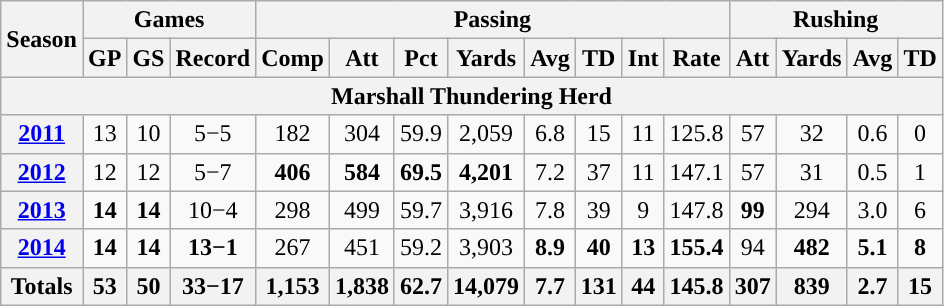<table class="wikitable" style="text-align:center;">
<tr>
<th rowspan="2">Season</th>
<th colspan="3">Games</th>
<th colspan="8">Passing</th>
<th colspan="4">Rushing</th>
</tr>
<tr>
<th>GP</th>
<th>GS</th>
<th>Record</th>
<th>Comp</th>
<th>Att</th>
<th>Pct</th>
<th>Yards</th>
<th>Avg</th>
<th>TD</th>
<th>Int</th>
<th>Rate</th>
<th>Att</th>
<th>Yards</th>
<th>Avg</th>
<th>TD</th>
</tr>
<tr>
<th colspan="16">Marshall Thundering Herd</th>
</tr>
<tr>
<th><a href='#'>2011</a></th>
<td>13</td>
<td>10</td>
<td>5−5</td>
<td>182</td>
<td>304</td>
<td>59.9</td>
<td>2,059</td>
<td>6.8</td>
<td>15</td>
<td>11</td>
<td>125.8</td>
<td>57</td>
<td>32</td>
<td>0.6</td>
<td>0</td>
</tr>
<tr>
<th><a href='#'>2012</a></th>
<td>12</td>
<td>12</td>
<td>5−7</td>
<td><strong>406</strong></td>
<td><strong>584</strong></td>
<td><strong>69.5</strong></td>
<td><strong>4,201</strong></td>
<td>7.2</td>
<td>37</td>
<td>11</td>
<td>147.1</td>
<td>57</td>
<td>31</td>
<td>0.5</td>
<td>1</td>
</tr>
<tr>
<th><a href='#'>2013</a></th>
<td><strong>14</strong></td>
<td><strong>14</strong></td>
<td>10−4</td>
<td>298</td>
<td>499</td>
<td>59.7</td>
<td>3,916</td>
<td>7.8</td>
<td>39</td>
<td>9</td>
<td>147.8</td>
<td><strong>99</strong></td>
<td>294</td>
<td>3.0</td>
<td>6</td>
</tr>
<tr>
<th><a href='#'>2014</a></th>
<td><strong>14</strong></td>
<td><strong>14</strong></td>
<td><strong>13−1</strong></td>
<td>267</td>
<td>451</td>
<td>59.2</td>
<td>3,903</td>
<td><strong>8.9</strong></td>
<td><strong>40</strong></td>
<td><strong>13</strong></td>
<td><strong>155.4</strong></td>
<td>94</td>
<td><strong>482</strong></td>
<td><strong>5.1</strong></td>
<td><strong>8</strong></td>
</tr>
<tr>
<th>Totals</th>
<th>53</th>
<th>50</th>
<th>33−17</th>
<th>1,153</th>
<th>1,838</th>
<th>62.7</th>
<th>14,079</th>
<th>7.7</th>
<th>131</th>
<th>44</th>
<th>145.8</th>
<th>307</th>
<th>839</th>
<th>2.7</th>
<th>15</th>
</tr>
</table>
